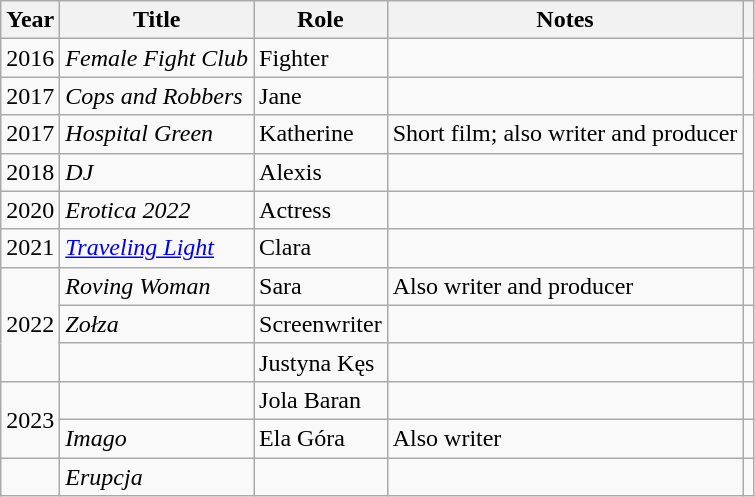<table class="wikitable sortable">
<tr>
<th>Year</th>
<th>Title</th>
<th>Role</th>
<th class="unsortable">Notes</th>
<th class="unsortable"></th>
</tr>
<tr>
<td>2016</td>
<td><em>Female Fight Club</em></td>
<td>Fighter</td>
<td></td>
<td rowspan="2"></td>
</tr>
<tr>
<td>2017</td>
<td><em>Cops and Robbers</em></td>
<td>Jane</td>
<td></td>
</tr>
<tr>
<td>2017</td>
<td><em>Hospital Green</em></td>
<td>Katherine</td>
<td>Short film; also writer and producer</td>
<td rowspan="2"></td>
</tr>
<tr>
<td>2018</td>
<td><em>DJ</em></td>
<td>Alexis</td>
<td></td>
</tr>
<tr>
<td>2020</td>
<td><em>Erotica 2022</em></td>
<td>Actress</td>
<td></td>
<td></td>
</tr>
<tr>
<td>2021</td>
<td><em><a href='#'>Traveling Light</a></em></td>
<td>Clara</td>
<td></td>
<td></td>
</tr>
<tr>
<td rowspan="3">2022</td>
<td><em>Roving Woman</em></td>
<td>Sara</td>
<td>Also writer and producer</td>
<td></td>
</tr>
<tr>
<td><em>Zołza</em></td>
<td>Screenwriter</td>
<td></td>
<td></td>
</tr>
<tr>
<td><em></em></td>
<td>Justyna Kęs</td>
<td></td>
<td></td>
</tr>
<tr>
<td rowspan="2">2023</td>
<td><em></em></td>
<td>Jola Baran</td>
<td></td>
<td></td>
</tr>
<tr>
<td><em>Imago</em></td>
<td>Ela Góra</td>
<td>Also writer</td>
<td></td>
</tr>
<tr>
<td></td>
<td><em>Erupcja</em></td>
<td></td>
<td></td>
<td></td>
</tr>
</table>
